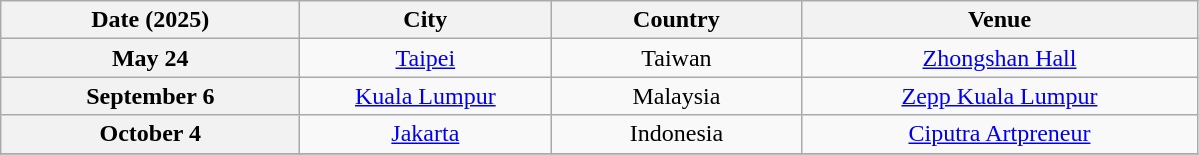<table class="wikitable plainrowheaders" style="text-align:center;">
<tr>
<th scope="col" style="width:12em;">Date (2025)</th>
<th scope="col" style="width:10em;">City</th>
<th scope="col" style="width:10em;">Country</th>
<th scope="col" style="width:16em;">Venue</th>
</tr>
<tr>
<th scope="row" style="text-align:center;">May 24</th>
<td><a href='#'>Taipei</a></td>
<td>Taiwan</td>
<td><a href='#'>Zhongshan Hall</a></td>
</tr>
<tr>
<th scope="row" style="text-align:center;">September 6</th>
<td><a href='#'>Kuala Lumpur</a></td>
<td>Malaysia</td>
<td><a href='#'>Zepp Kuala Lumpur</a></td>
</tr>
<tr>
<th scope="row" style="text-align:center;">October 4</th>
<td><a href='#'>Jakarta</a></td>
<td>Indonesia</td>
<td><a href='#'>Ciputra Artpreneur</a></td>
</tr>
<tr>
</tr>
</table>
